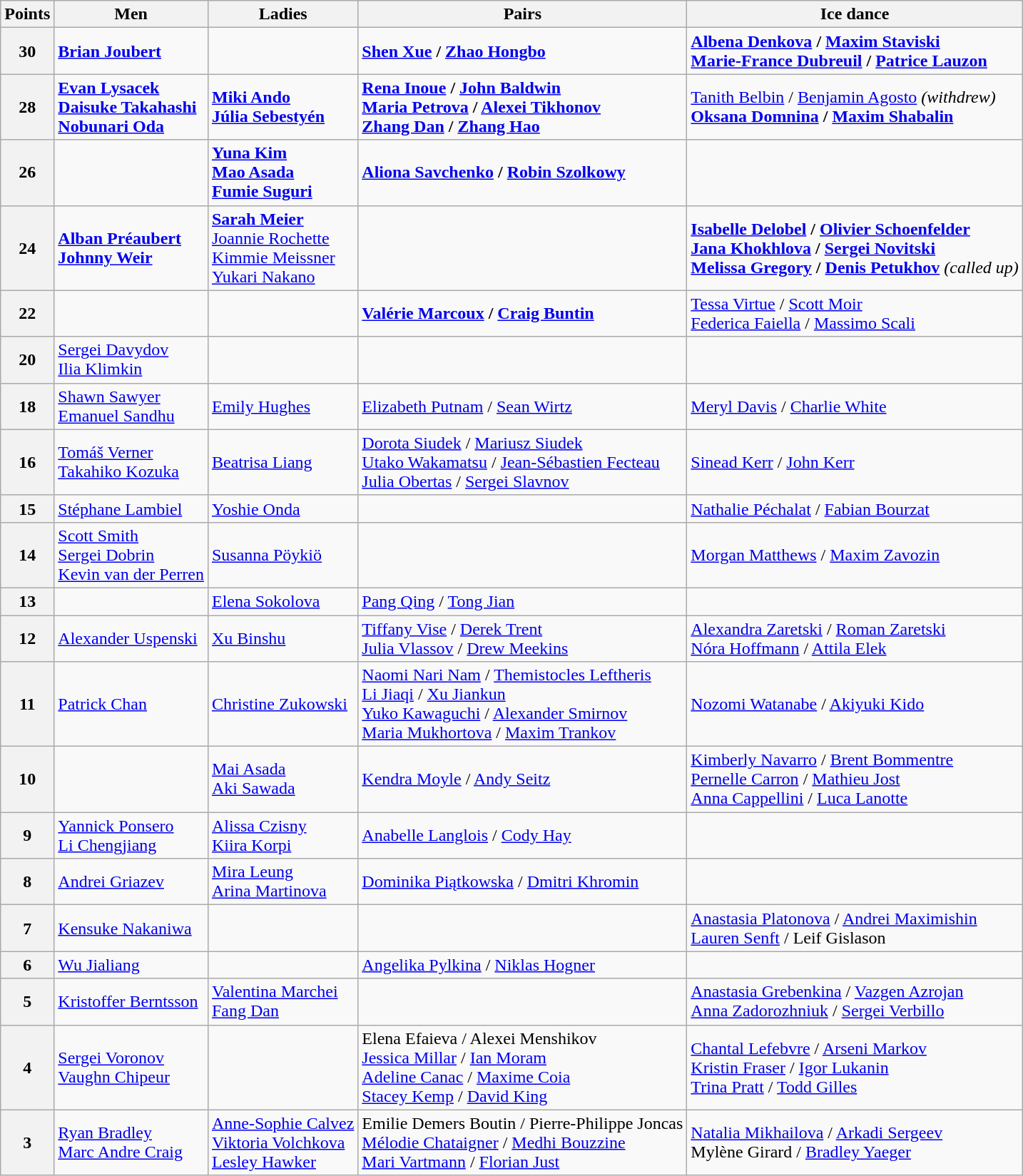<table class="wikitable">
<tr>
<th>Points</th>
<th>Men</th>
<th>Ladies</th>
<th>Pairs</th>
<th>Ice dance</th>
</tr>
<tr>
<th>30</th>
<td> <strong><a href='#'>Brian Joubert</a></strong></td>
<td></td>
<td> <strong><a href='#'>Shen Xue</a> / <a href='#'>Zhao Hongbo</a></strong></td>
<td> <strong><a href='#'>Albena Denkova</a> / <a href='#'>Maxim Staviski</a></strong> <br>  <strong><a href='#'>Marie-France Dubreuil</a> / <a href='#'>Patrice Lauzon</a></strong></td>
</tr>
<tr>
<th>28</th>
<td> <strong><a href='#'>Evan Lysacek</a></strong> <br>  <strong><a href='#'>Daisuke Takahashi</a></strong> <br>  <strong><a href='#'>Nobunari Oda</a></strong></td>
<td> <strong><a href='#'>Miki Ando</a></strong> <br>  <strong><a href='#'>Júlia Sebestyén</a></strong></td>
<td> <strong><a href='#'>Rena Inoue</a> / <a href='#'>John Baldwin</a></strong> <br>  <strong><a href='#'>Maria Petrova</a> / <a href='#'>Alexei Tikhonov</a></strong> <br>  <strong><a href='#'>Zhang Dan</a> / <a href='#'>Zhang Hao</a></strong></td>
<td> <a href='#'>Tanith Belbin</a> / <a href='#'>Benjamin Agosto</a> <em>(withdrew)</em> <br>  <strong><a href='#'>Oksana Domnina</a> / <a href='#'>Maxim Shabalin</a></strong></td>
</tr>
<tr>
<th>26</th>
<td></td>
<td> <strong><a href='#'>Yuna Kim</a></strong> <br>  <strong><a href='#'>Mao Asada</a></strong> <br>  <strong><a href='#'>Fumie Suguri</a></strong></td>
<td> <strong><a href='#'>Aliona Savchenko</a> / <a href='#'>Robin Szolkowy</a></strong></td>
<td></td>
</tr>
<tr>
<th>24</th>
<td> <strong><a href='#'>Alban Préaubert</a></strong> <br>  <strong><a href='#'>Johnny Weir</a></strong></td>
<td> <strong><a href='#'>Sarah Meier</a></strong> <br>  <a href='#'>Joannie Rochette</a> <br>  <a href='#'>Kimmie Meissner</a> <br>  <a href='#'>Yukari Nakano</a></td>
<td></td>
<td> <strong><a href='#'>Isabelle Delobel</a> / <a href='#'>Olivier Schoenfelder</a></strong> <br>  <strong><a href='#'>Jana Khokhlova</a> / <a href='#'>Sergei Novitski</a></strong> <br>  <strong><a href='#'>Melissa Gregory</a> / <a href='#'>Denis Petukhov</a></strong> <em>(called up)</em></td>
</tr>
<tr>
<th>22</th>
<td></td>
<td></td>
<td> <strong><a href='#'>Valérie Marcoux</a> / <a href='#'>Craig Buntin</a></strong></td>
<td> <a href='#'>Tessa Virtue</a> / <a href='#'>Scott Moir</a> <br>  <a href='#'>Federica Faiella</a> / <a href='#'>Massimo Scali</a></td>
</tr>
<tr>
<th>20</th>
<td> <a href='#'>Sergei Davydov</a> <br>  <a href='#'>Ilia Klimkin</a></td>
<td></td>
<td></td>
<td></td>
</tr>
<tr>
<th>18</th>
<td> <a href='#'>Shawn Sawyer</a> <br>  <a href='#'>Emanuel Sandhu</a></td>
<td> <a href='#'>Emily Hughes</a></td>
<td> <a href='#'>Elizabeth Putnam</a> / <a href='#'>Sean Wirtz</a></td>
<td> <a href='#'>Meryl Davis</a> / <a href='#'>Charlie White</a></td>
</tr>
<tr>
<th>16</th>
<td> <a href='#'>Tomáš Verner</a> <br>  <a href='#'>Takahiko Kozuka</a></td>
<td> <a href='#'>Beatrisa Liang</a></td>
<td> <a href='#'>Dorota Siudek</a> / <a href='#'>Mariusz Siudek</a> <br>  <a href='#'>Utako Wakamatsu</a> / <a href='#'>Jean-Sébastien Fecteau</a> <br>  <a href='#'>Julia Obertas</a> / <a href='#'>Sergei Slavnov</a></td>
<td> <a href='#'>Sinead Kerr</a> / <a href='#'>John Kerr</a></td>
</tr>
<tr>
<th>15</th>
<td> <a href='#'>Stéphane Lambiel</a></td>
<td> <a href='#'>Yoshie Onda</a></td>
<td></td>
<td> <a href='#'>Nathalie Péchalat</a> / <a href='#'>Fabian Bourzat</a></td>
</tr>
<tr>
<th>14</th>
<td> <a href='#'>Scott Smith</a> <br>  <a href='#'>Sergei Dobrin</a> <br>  <a href='#'>Kevin van der Perren</a></td>
<td> <a href='#'>Susanna Pöykiö</a></td>
<td></td>
<td> <a href='#'>Morgan Matthews</a> / <a href='#'>Maxim Zavozin</a></td>
</tr>
<tr>
<th>13</th>
<td></td>
<td> <a href='#'>Elena Sokolova</a></td>
<td> <a href='#'>Pang Qing</a> / <a href='#'>Tong Jian</a></td>
<td></td>
</tr>
<tr>
<th>12</th>
<td> <a href='#'>Alexander Uspenski</a></td>
<td> <a href='#'>Xu Binshu</a></td>
<td> <a href='#'>Tiffany Vise</a> / <a href='#'>Derek Trent</a> <br>  <a href='#'>Julia Vlassov</a> / <a href='#'>Drew Meekins</a></td>
<td> <a href='#'>Alexandra Zaretski</a> / <a href='#'>Roman Zaretski</a> <br>  <a href='#'>Nóra Hoffmann</a> / <a href='#'>Attila Elek</a></td>
</tr>
<tr>
<th>11</th>
<td> <a href='#'>Patrick Chan</a></td>
<td> <a href='#'>Christine Zukowski</a></td>
<td> <a href='#'>Naomi Nari Nam</a> / <a href='#'>Themistocles Leftheris</a> <br>  <a href='#'>Li Jiaqi</a> / <a href='#'>Xu Jiankun</a> <br>  <a href='#'>Yuko Kawaguchi</a> / <a href='#'>Alexander Smirnov</a> <br>  <a href='#'>Maria Mukhortova</a> / <a href='#'>Maxim Trankov</a></td>
<td> <a href='#'>Nozomi Watanabe</a> / <a href='#'>Akiyuki Kido</a></td>
</tr>
<tr>
<th>10</th>
<td></td>
<td> <a href='#'>Mai Asada</a> <br>  <a href='#'>Aki Sawada</a></td>
<td> <a href='#'>Kendra Moyle</a> / <a href='#'>Andy Seitz</a></td>
<td> <a href='#'>Kimberly Navarro</a> / <a href='#'>Brent Bommentre</a> <br>  <a href='#'>Pernelle Carron</a> / <a href='#'>Mathieu Jost</a> <br>  <a href='#'>Anna Cappellini</a> / <a href='#'>Luca Lanotte</a></td>
</tr>
<tr>
<th>9</th>
<td> <a href='#'>Yannick Ponsero</a> <br>  <a href='#'>Li Chengjiang</a></td>
<td> <a href='#'>Alissa Czisny</a> <br>  <a href='#'>Kiira Korpi</a></td>
<td> <a href='#'>Anabelle Langlois</a> / <a href='#'>Cody Hay</a></td>
<td></td>
</tr>
<tr>
<th>8</th>
<td> <a href='#'>Andrei Griazev</a></td>
<td> <a href='#'>Mira Leung</a> <br>  <a href='#'>Arina Martinova</a></td>
<td> <a href='#'>Dominika Piątkowska</a> / <a href='#'>Dmitri Khromin</a></td>
<td></td>
</tr>
<tr>
<th>7</th>
<td> <a href='#'>Kensuke Nakaniwa</a></td>
<td></td>
<td></td>
<td> <a href='#'>Anastasia Platonova</a> / <a href='#'>Andrei Maximishin</a> <br>  <a href='#'>Lauren Senft</a> / Leif Gislason</td>
</tr>
<tr>
<th>6</th>
<td> <a href='#'>Wu Jialiang</a></td>
<td></td>
<td> <a href='#'>Angelika Pylkina</a> / <a href='#'>Niklas Hogner</a></td>
<td></td>
</tr>
<tr>
<th>5</th>
<td> <a href='#'>Kristoffer Berntsson</a></td>
<td> <a href='#'>Valentina Marchei</a> <br>  <a href='#'>Fang Dan</a></td>
<td></td>
<td> <a href='#'>Anastasia Grebenkina</a> / <a href='#'>Vazgen Azrojan</a> <br>  <a href='#'>Anna Zadorozhniuk</a> / <a href='#'>Sergei Verbillo</a></td>
</tr>
<tr>
<th>4</th>
<td> <a href='#'>Sergei Voronov</a> <br>  <a href='#'>Vaughn Chipeur</a></td>
<td></td>
<td> Elena Efaieva / Alexei Menshikov <br>  <a href='#'>Jessica Millar</a> / <a href='#'>Ian Moram</a> <br>  <a href='#'>Adeline Canac</a> / <a href='#'>Maxime Coia</a> <br>  <a href='#'>Stacey Kemp</a> / <a href='#'>David King</a></td>
<td> <a href='#'>Chantal Lefebvre</a> / <a href='#'>Arseni Markov</a> <br>  <a href='#'>Kristin Fraser</a> / <a href='#'>Igor Lukanin</a> <br>  <a href='#'>Trina Pratt</a> / <a href='#'>Todd Gilles</a></td>
</tr>
<tr>
<th>3</th>
<td> <a href='#'>Ryan Bradley</a> <br>  <a href='#'>Marc Andre Craig</a></td>
<td> <a href='#'>Anne-Sophie Calvez</a> <br>  <a href='#'>Viktoria Volchkova</a> <br>  <a href='#'>Lesley Hawker</a></td>
<td> Emilie Demers Boutin / Pierre-Philippe Joncas <br>  <a href='#'>Mélodie Chataigner</a> / <a href='#'>Medhi Bouzzine</a> <br>  <a href='#'>Mari Vartmann</a> / <a href='#'>Florian Just</a></td>
<td> <a href='#'>Natalia Mikhailova</a> / <a href='#'>Arkadi Sergeev</a> <br>  Mylène Girard / <a href='#'>Bradley Yaeger</a></td>
</tr>
</table>
